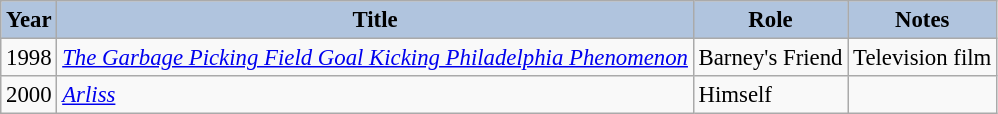<table class="wikitable" style="font-size:95%;">
<tr>
<th style="background:#B0C4DE;">Year</th>
<th style="background:#B0C4DE;">Title</th>
<th style="background:#B0C4DE;">Role</th>
<th style="background:#B0C4DE;">Notes</th>
</tr>
<tr>
<td>1998</td>
<td><em><a href='#'>The Garbage Picking Field Goal Kicking Philadelphia Phenomenon</a></em></td>
<td>Barney's Friend</td>
<td>Television film</td>
</tr>
<tr>
<td>2000</td>
<td><em><a href='#'>Arliss</a></em></td>
<td>Himself</td>
<td></td>
</tr>
</table>
